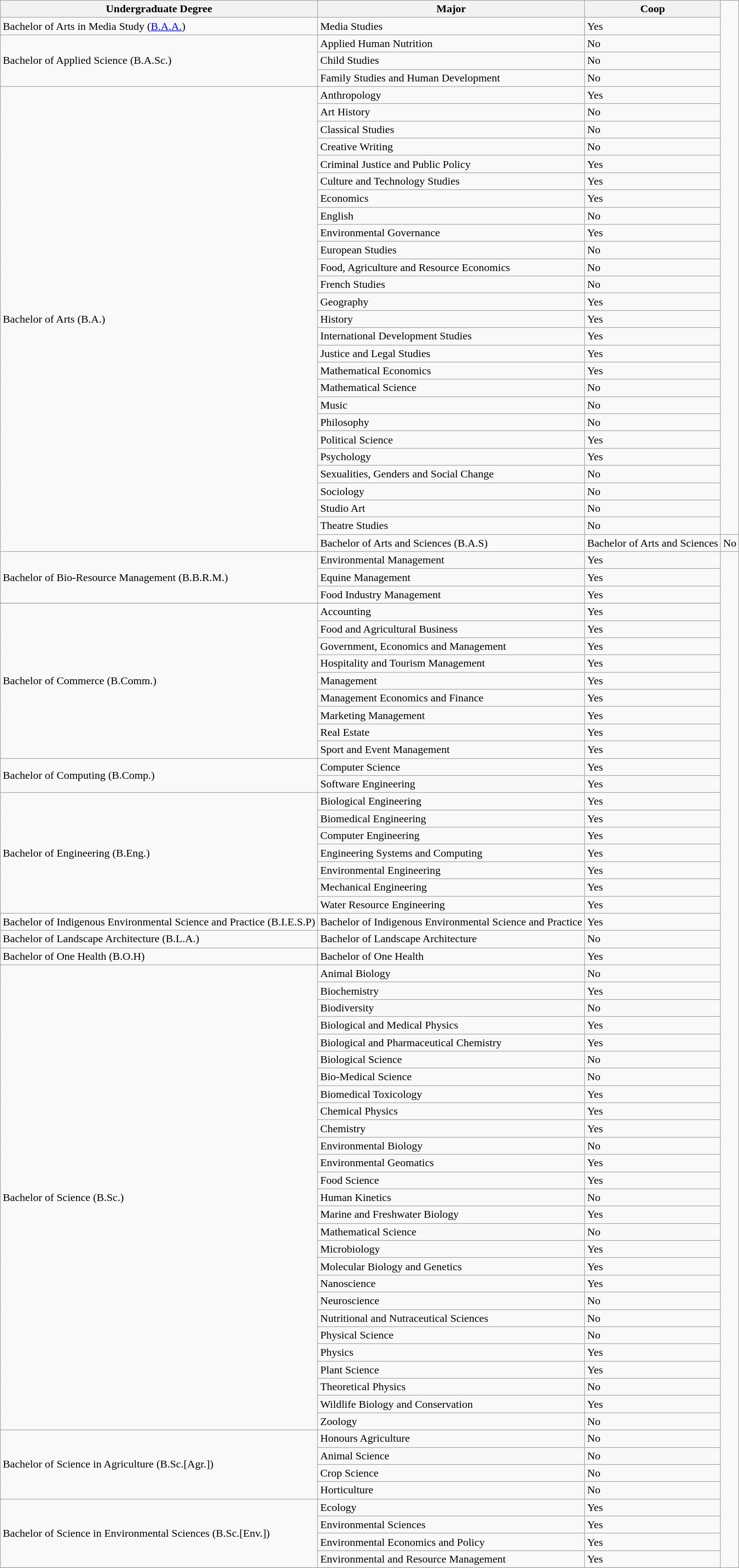<table class="wikitable">
<tr>
<th>Undergraduate Degree</th>
<th>Major</th>
<th>Coop</th>
</tr>
<tr>
<td rowspan="1">Bachelor of Arts in Media Study (<a href='#'>B.A.A.</a>)</td>
<td>Media Studies</td>
<td>Yes</td>
</tr>
<tr>
<td rowspan="3">Bachelor of Applied Science (B.A.Sc.)</td>
<td>Applied Human Nutrition</td>
<td>No</td>
</tr>
<tr>
<td>Child Studies</td>
<td>No</td>
</tr>
<tr>
<td>Family Studies and Human Development</td>
<td>No</td>
</tr>
<tr>
<td rowspan="27">Bachelor of Arts (B.A.)</td>
<td>Anthropology</td>
<td>Yes</td>
</tr>
<tr>
<td>Art History</td>
<td>No</td>
</tr>
<tr>
<td>Classical Studies</td>
<td>No</td>
</tr>
<tr>
<td>Creative Writing</td>
<td>No</td>
</tr>
<tr>
<td>Criminal Justice and Public Policy</td>
<td>Yes</td>
</tr>
<tr>
<td>Culture and Technology Studies</td>
<td>Yes</td>
</tr>
<tr>
<td>Economics</td>
<td>Yes</td>
</tr>
<tr>
<td>English</td>
<td>No</td>
</tr>
<tr>
<td>Environmental Governance</td>
<td>Yes</td>
</tr>
<tr>
<td>European Studies</td>
<td>No</td>
</tr>
<tr>
<td>Food, Agriculture and Resource Economics</td>
<td>No</td>
</tr>
<tr>
<td>French Studies</td>
<td>No</td>
</tr>
<tr>
<td>Geography</td>
<td>Yes</td>
</tr>
<tr>
<td>History</td>
<td>Yes</td>
</tr>
<tr>
<td>International Development Studies</td>
<td>Yes</td>
</tr>
<tr>
<td>Justice and Legal Studies</td>
<td>Yes</td>
</tr>
<tr>
<td>Mathematical Economics</td>
<td>Yes</td>
</tr>
<tr>
<td>Mathematical Science</td>
<td>No</td>
</tr>
<tr>
<td>Music</td>
<td>No</td>
</tr>
<tr>
<td>Philosophy</td>
<td>No</td>
</tr>
<tr>
<td>Political Science</td>
<td>Yes</td>
</tr>
<tr>
<td>Psychology</td>
<td>Yes</td>
</tr>
<tr>
<td>Sexualities, Genders and Social Change</td>
<td>No</td>
</tr>
<tr>
<td>Sociology</td>
<td>No</td>
</tr>
<tr>
<td>Studio Art</td>
<td>No</td>
</tr>
<tr>
<td>Theatre Studies</td>
<td>No</td>
</tr>
<tr>
<td>Bachelor of Arts and Sciences (B.A.S)</td>
<td>Bachelor of Arts and Sciences</td>
<td>No</td>
</tr>
<tr>
<td rowspan="3">Bachelor of Bio-Resource Management (B.B.R.M.)</td>
<td>Environmental Management</td>
<td>Yes</td>
</tr>
<tr>
<td>Equine Management</td>
<td>Yes</td>
</tr>
<tr>
<td>Food Industry Management</td>
<td>Yes</td>
</tr>
<tr>
</tr>
<tr>
<td rowspan="9">Bachelor of Commerce (B.Comm.)</td>
<td>Accounting</td>
<td>Yes</td>
</tr>
<tr>
<td>Food and Agricultural Business</td>
<td>Yes</td>
</tr>
<tr>
<td>Government, Economics and Management</td>
<td>Yes</td>
</tr>
<tr>
<td>Hospitality and Tourism Management</td>
<td>Yes</td>
</tr>
<tr>
<td>Management</td>
<td>Yes</td>
</tr>
<tr>
<td>Management Economics and Finance</td>
<td>Yes</td>
</tr>
<tr>
<td>Marketing Management</td>
<td>Yes</td>
</tr>
<tr>
<td>Real Estate</td>
<td>Yes</td>
</tr>
<tr>
<td>Sport and Event Management</td>
<td>Yes</td>
</tr>
<tr>
<td rowspan="2">Bachelor of Computing (B.Comp.)</td>
<td>Computer Science</td>
<td>Yes</td>
</tr>
<tr>
<td>Software Engineering</td>
<td>Yes</td>
</tr>
<tr>
<td rowspan="7">Bachelor of Engineering (B.Eng.)</td>
<td>Biological Engineering</td>
<td>Yes</td>
</tr>
<tr>
<td>Biomedical Engineering</td>
<td>Yes</td>
</tr>
<tr>
<td>Computer Engineering</td>
<td>Yes</td>
</tr>
<tr>
<td>Engineering Systems and Computing</td>
<td>Yes</td>
</tr>
<tr>
<td>Environmental Engineering</td>
<td>Yes</td>
</tr>
<tr>
<td>Mechanical Engineering</td>
<td>Yes</td>
</tr>
<tr>
<td>Water Resource Engineering</td>
<td>Yes</td>
</tr>
<tr>
<td rowspan="1">Bachelor of Indigenous Environmental Science and Practice (B.I.E.S.P)</td>
<td>Bachelor of Indigenous Environmental Science and Practice</td>
<td>Yes</td>
</tr>
<tr>
<td rowspan="1">Bachelor of Landscape Architecture (B.L.A.)</td>
<td>Bachelor of Landscape Architecture</td>
<td>No</td>
</tr>
<tr>
<td rowspan="1">Bachelor of One Health (B.O.H)</td>
<td>Bachelor of One Health</td>
<td>Yes</td>
</tr>
<tr>
<td rowspan="27">Bachelor of Science (B.Sc.)</td>
<td>Animal Biology</td>
<td>No</td>
</tr>
<tr>
<td>Biochemistry</td>
<td>Yes</td>
</tr>
<tr>
<td>Biodiversity</td>
<td>No</td>
</tr>
<tr>
<td>Biological and Medical Physics</td>
<td>Yes</td>
</tr>
<tr>
<td>Biological and Pharmaceutical Chemistry</td>
<td>Yes</td>
</tr>
<tr>
<td>Biological Science</td>
<td>No</td>
</tr>
<tr>
<td>Bio-Medical Science</td>
<td>No</td>
</tr>
<tr>
<td>Biomedical Toxicology</td>
<td>Yes</td>
</tr>
<tr>
<td>Chemical Physics</td>
<td>Yes</td>
</tr>
<tr>
<td>Chemistry</td>
<td>Yes</td>
</tr>
<tr>
<td>Environmental Biology</td>
<td>No</td>
</tr>
<tr>
<td>Environmental Geomatics</td>
<td>Yes</td>
</tr>
<tr>
<td>Food Science</td>
<td>Yes</td>
</tr>
<tr>
<td>Human Kinetics</td>
<td>No</td>
</tr>
<tr>
<td>Marine and Freshwater Biology</td>
<td>Yes</td>
</tr>
<tr>
<td>Mathematical Science</td>
<td>No</td>
</tr>
<tr>
<td>Microbiology</td>
<td>Yes</td>
</tr>
<tr>
<td>Molecular Biology and Genetics</td>
<td>Yes</td>
</tr>
<tr>
<td>Nanoscience</td>
<td>Yes</td>
</tr>
<tr>
<td>Neuroscience</td>
<td>No</td>
</tr>
<tr>
<td>Nutritional and Nutraceutical Sciences</td>
<td>No</td>
</tr>
<tr>
<td>Physical Science</td>
<td>No</td>
</tr>
<tr>
<td>Physics</td>
<td>Yes</td>
</tr>
<tr>
<td>Plant Science</td>
<td>Yes</td>
</tr>
<tr>
<td>Theoretical Physics</td>
<td>No</td>
</tr>
<tr>
<td>Wildlife Biology and Conservation</td>
<td>Yes</td>
</tr>
<tr>
<td>Zoology</td>
<td>No</td>
</tr>
<tr>
<td rowspan="4">Bachelor of Science in Agriculture (B.Sc.[Agr.])</td>
<td>Honours Agriculture</td>
<td>No</td>
</tr>
<tr>
<td>Animal Science</td>
<td>No</td>
</tr>
<tr>
<td>Crop Science</td>
<td>No</td>
</tr>
<tr>
<td>Horticulture</td>
<td>No</td>
</tr>
<tr>
<td rowspan="4">Bachelor of Science in Environmental Sciences (B.Sc.[Env.])</td>
<td>Ecology</td>
<td>Yes</td>
</tr>
<tr>
<td>Environmental Sciences</td>
<td>Yes</td>
</tr>
<tr>
<td>Environmental Economics and Policy</td>
<td>Yes</td>
</tr>
<tr>
<td>Environmental and Resource Management</td>
<td>Yes</td>
</tr>
<tr>
</tr>
</table>
